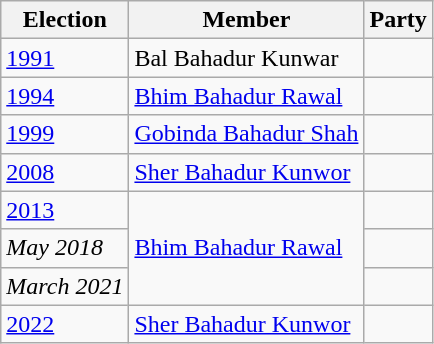<table class="wikitable">
<tr>
<th>Election</th>
<th>Member</th>
<th colspan="2">Party</th>
</tr>
<tr>
<td><a href='#'>1991</a></td>
<td>Bal Bahadur Kunwar</td>
<td></td>
</tr>
<tr>
<td><a href='#'>1994</a></td>
<td><a href='#'>Bhim Bahadur Rawal</a></td>
<td></td>
</tr>
<tr>
<td><a href='#'>1999</a></td>
<td><a href='#'>Gobinda Bahadur Shah</a></td>
<td></td>
</tr>
<tr>
<td><a href='#'>2008</a></td>
<td><a href='#'>Sher Bahadur Kunwor</a></td>
<td></td>
</tr>
<tr>
<td><a href='#'>2013</a></td>
<td rowspan="3"><a href='#'>Bhim Bahadur Rawal</a></td>
<td></td>
</tr>
<tr>
<td><em>May 2018</em></td>
<td></td>
</tr>
<tr>
<td><em>March 2021</em></td>
<td></td>
</tr>
<tr>
<td><a href='#'>2022</a></td>
<td><a href='#'>Sher Bahadur Kunwor</a></td>
<td></td>
</tr>
</table>
